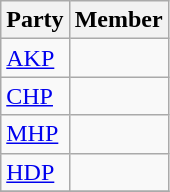<table class="wikitable">
<tr>
<th>Party</th>
<th colspan="2">Member</th>
</tr>
<tr>
<td><a href='#'>AKP</a></td>
<td></td>
</tr>
<tr>
<td><a href='#'>CHP</a></td>
<td></td>
</tr>
<tr>
<td><a href='#'>MHP</a></td>
<td></td>
</tr>
<tr>
<td><a href='#'>HDP</a></td>
<td></td>
</tr>
<tr>
</tr>
</table>
